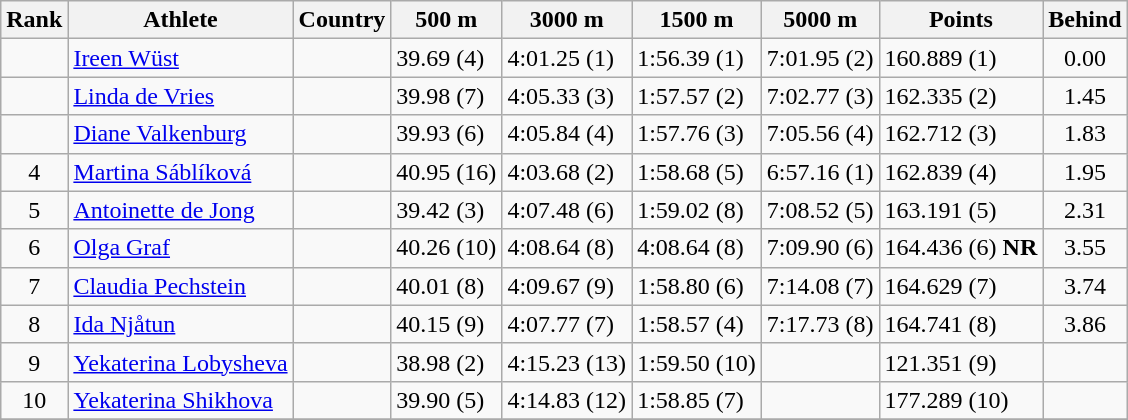<table class="wikitable sortable" style="text-align:center">
<tr>
<th>Rank</th>
<th>Athlete</th>
<th>Country</th>
<th>500 m</th>
<th>3000 m</th>
<th>1500 m</th>
<th>5000 m</th>
<th>Points</th>
<th>Behind</th>
</tr>
<tr>
<td></td>
<td align="left"><a href='#'>Ireen Wüst</a></td>
<td align="left"></td>
<td align="left">39.69 (4)</td>
<td align="left">4:01.25 (1)</td>
<td align="left">1:56.39 (1)</td>
<td align="left">7:01.95 (2)</td>
<td align="left">160.889 (1)</td>
<td>0.00</td>
</tr>
<tr>
<td></td>
<td align="left"><a href='#'>Linda de Vries</a></td>
<td align="left"></td>
<td align="left">39.98 (7)</td>
<td align="left">4:05.33 (3)</td>
<td align="left">1:57.57 (2)</td>
<td align="left">7:02.77 (3)</td>
<td align="left">162.335 (2)</td>
<td>1.45</td>
</tr>
<tr>
<td></td>
<td align="left"><a href='#'>Diane Valkenburg</a></td>
<td align="left"></td>
<td align="left">39.93 (6)</td>
<td align="left">4:05.84 (4)</td>
<td align="left">1:57.76 (3)</td>
<td align="left">7:05.56 (4)</td>
<td align="left">162.712 (3)</td>
<td>1.83</td>
</tr>
<tr>
<td>4</td>
<td align="left"><a href='#'>Martina Sáblíková</a></td>
<td align="left"></td>
<td align="left">40.95 (16)</td>
<td align="left">4:03.68 (2)</td>
<td align="left">1:58.68 (5)</td>
<td align="left">6:57.16 (1)</td>
<td align="left">162.839 (4)</td>
<td>1.95</td>
</tr>
<tr>
<td>5</td>
<td align="left"><a href='#'>Antoinette de Jong</a></td>
<td align="left"></td>
<td align="left">39.42 (3)</td>
<td align="left">4:07.48 (6)</td>
<td align="left">1:59.02 (8)</td>
<td align="left">7:08.52 (5)</td>
<td align="left">163.191 (5)</td>
<td>2.31</td>
</tr>
<tr>
<td>6</td>
<td align="left"><a href='#'>Olga Graf</a></td>
<td align="left"></td>
<td align="left">40.26 (10)</td>
<td align="left">4:08.64 (8)</td>
<td align="left">4:08.64 (8)</td>
<td align="left">7:09.90 (6)</td>
<td align="left">164.436 (6) <strong>NR</strong></td>
<td>3.55</td>
</tr>
<tr>
<td>7</td>
<td align="left"><a href='#'>Claudia Pechstein</a></td>
<td align="left"></td>
<td align="left">40.01 (8)</td>
<td align="left">4:09.67 (9)</td>
<td align="left">1:58.80 (6)</td>
<td align="left">7:14.08 (7)</td>
<td align="left">164.629 (7)</td>
<td>3.74</td>
</tr>
<tr>
<td>8</td>
<td align="left"><a href='#'>Ida Njåtun</a></td>
<td align="left"></td>
<td align="left">40.15 (9)</td>
<td align="left">4:07.77 (7)</td>
<td align="left">1:58.57 (4)</td>
<td align="left">7:17.73 (8)</td>
<td align="left">164.741 (8)</td>
<td>3.86</td>
</tr>
<tr>
<td>9</td>
<td align="left"><a href='#'>Yekaterina Lobysheva</a></td>
<td align="left"></td>
<td align="left">38.98 (2)</td>
<td align="left">4:15.23 (13)</td>
<td align="left">1:59.50 (10)</td>
<td></td>
<td align="left">121.351 (9)</td>
<td></td>
</tr>
<tr>
<td>10</td>
<td align="left"><a href='#'>Yekaterina Shikhova</a></td>
<td align="left"></td>
<td align="left">39.90 (5)</td>
<td align="left">4:14.83 (12)</td>
<td align="left">1:58.85 (7)</td>
<td></td>
<td align="left">177.289 (10)</td>
<td></td>
</tr>
<tr>
</tr>
</table>
